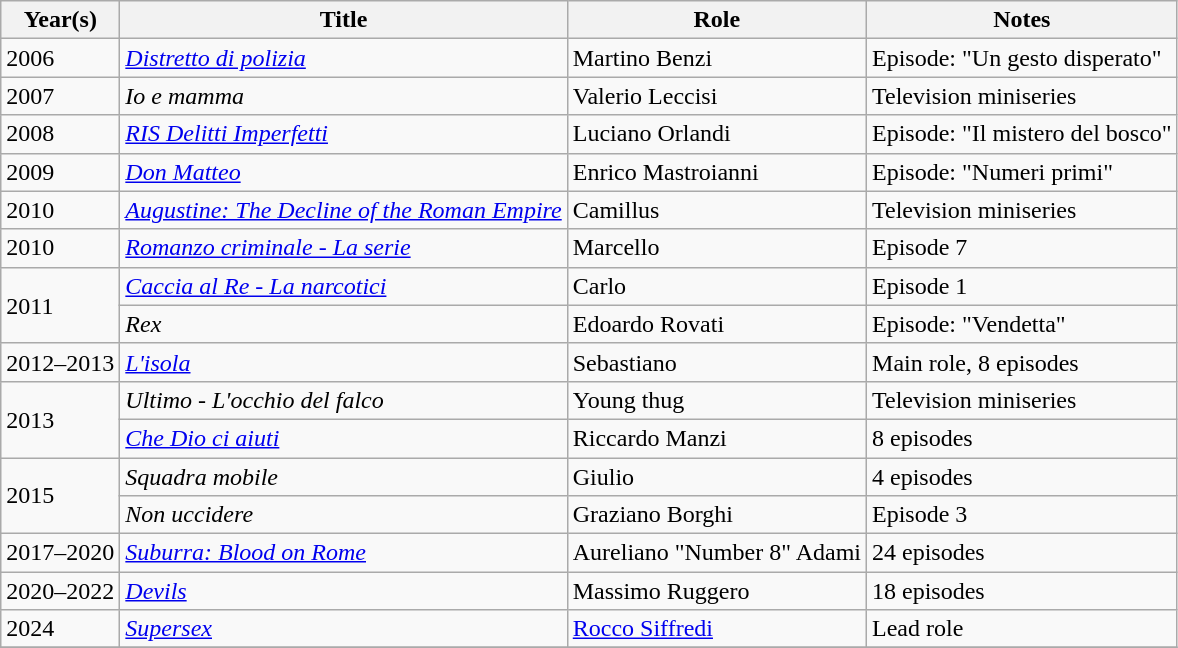<table class="wikitable sortable">
<tr>
<th>Year(s)</th>
<th>Title</th>
<th>Role</th>
<th class="unsortable">Notes</th>
</tr>
<tr>
<td>2006</td>
<td><em><a href='#'>Distretto di polizia</a></em></td>
<td>Martino Benzi</td>
<td>Episode: "Un gesto disperato"</td>
</tr>
<tr>
<td>2007</td>
<td><em>Io e mamma</em></td>
<td>Valerio Leccisi</td>
<td>Television miniseries</td>
</tr>
<tr>
<td>2008</td>
<td><em><a href='#'>RIS Delitti Imperfetti</a></em></td>
<td>Luciano Orlandi</td>
<td>Episode: "Il mistero del bosco"</td>
</tr>
<tr>
<td>2009</td>
<td><em><a href='#'>Don Matteo</a></em></td>
<td>Enrico Mastroianni</td>
<td>Episode: "Numeri primi"</td>
</tr>
<tr>
<td>2010</td>
<td><em><a href='#'>Augustine: The Decline of the Roman Empire</a></em></td>
<td>Camillus</td>
<td>Television miniseries</td>
</tr>
<tr>
<td>2010</td>
<td><em><a href='#'>Romanzo criminale - La serie</a></em></td>
<td>Marcello</td>
<td>Episode 7</td>
</tr>
<tr>
<td rowspan=2>2011</td>
<td><em><a href='#'>Caccia al Re - La narcotici</a></em></td>
<td>Carlo</td>
<td>Episode 1</td>
</tr>
<tr>
<td><em>Rex</em></td>
<td>Edoardo Rovati</td>
<td>Episode: "Vendetta"</td>
</tr>
<tr>
<td>2012–2013</td>
<td><em><a href='#'>L'isola</a></em></td>
<td>Sebastiano</td>
<td>Main role, 8 episodes</td>
</tr>
<tr>
<td rowspan=2>2013</td>
<td><em>Ultimo - L'occhio del falco</em></td>
<td>Young thug</td>
<td>Television miniseries</td>
</tr>
<tr>
<td><em><a href='#'>Che Dio ci aiuti</a></em></td>
<td>Riccardo Manzi</td>
<td>8 episodes</td>
</tr>
<tr>
<td rowspan=2>2015</td>
<td><em>Squadra mobile</em></td>
<td>Giulio</td>
<td>4 episodes</td>
</tr>
<tr>
<td><em>Non uccidere</em></td>
<td>Graziano Borghi</td>
<td>Episode 3</td>
</tr>
<tr>
<td>2017–2020</td>
<td><em><a href='#'>Suburra: Blood on Rome</a></em></td>
<td>Aureliano "Number 8" Adami</td>
<td>24 episodes</td>
</tr>
<tr>
<td>2020–2022</td>
<td><em><a href='#'>Devils</a></em></td>
<td>Massimo Ruggero</td>
<td>18 episodes</td>
</tr>
<tr>
<td>2024</td>
<td><em><a href='#'>Supersex</a></em></td>
<td><a href='#'>Rocco Siffredi</a></td>
<td>Lead role</td>
</tr>
<tr>
</tr>
</table>
